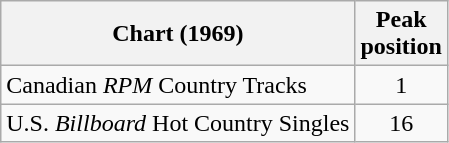<table class="wikitable sortable">
<tr>
<th align="left">Chart (1969)</th>
<th align="center">Peak<br>position</th>
</tr>
<tr>
<td align="left">Canadian <em>RPM</em> Country Tracks</td>
<td align="center">1</td>
</tr>
<tr>
<td align="left">U.S. <em>Billboard</em> Hot Country Singles</td>
<td align="center">16</td>
</tr>
</table>
